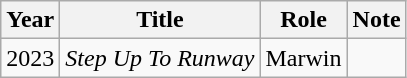<table class="wikitable">
<tr>
<th>Year</th>
<th>Title</th>
<th>Role</th>
<th>Note</th>
</tr>
<tr>
<td>2023</td>
<td><em>Step Up To Runway</em></td>
<td>Marwin</td>
<td></td>
</tr>
</table>
